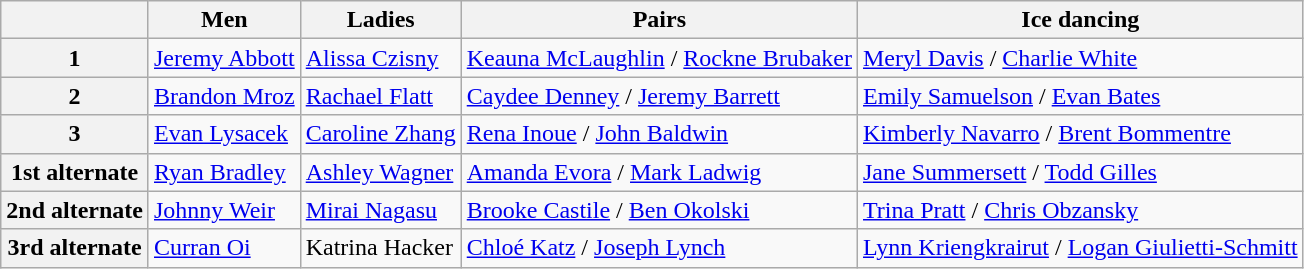<table class="wikitable">
<tr>
<th></th>
<th>Men</th>
<th>Ladies</th>
<th>Pairs</th>
<th>Ice dancing</th>
</tr>
<tr>
<th>1</th>
<td><a href='#'>Jeremy Abbott</a></td>
<td><a href='#'>Alissa Czisny</a></td>
<td><a href='#'>Keauna McLaughlin</a> / <a href='#'>Rockne Brubaker</a></td>
<td><a href='#'>Meryl Davis</a> / <a href='#'>Charlie White</a></td>
</tr>
<tr>
<th>2</th>
<td><a href='#'>Brandon Mroz</a></td>
<td><a href='#'>Rachael Flatt</a></td>
<td><a href='#'>Caydee Denney</a> / <a href='#'>Jeremy Barrett</a></td>
<td><a href='#'>Emily Samuelson</a> / <a href='#'>Evan Bates</a></td>
</tr>
<tr>
<th>3</th>
<td><a href='#'>Evan Lysacek</a></td>
<td><a href='#'>Caroline Zhang</a></td>
<td><a href='#'>Rena Inoue</a> / <a href='#'>John Baldwin</a></td>
<td><a href='#'>Kimberly Navarro</a> / <a href='#'>Brent Bommentre</a></td>
</tr>
<tr>
<th>1st alternate</th>
<td><a href='#'>Ryan Bradley</a></td>
<td><a href='#'>Ashley Wagner</a></td>
<td><a href='#'>Amanda Evora</a> / <a href='#'>Mark Ladwig</a></td>
<td><a href='#'>Jane Summersett</a> / <a href='#'>Todd Gilles</a></td>
</tr>
<tr>
<th>2nd alternate</th>
<td><a href='#'>Johnny Weir</a></td>
<td><a href='#'>Mirai Nagasu</a></td>
<td><a href='#'>Brooke Castile</a> / <a href='#'>Ben Okolski</a></td>
<td><a href='#'>Trina Pratt</a> / <a href='#'>Chris Obzansky</a></td>
</tr>
<tr>
<th>3rd alternate</th>
<td><a href='#'>Curran Oi</a></td>
<td>Katrina Hacker</td>
<td><a href='#'>Chloé Katz</a> / <a href='#'>Joseph Lynch</a></td>
<td><a href='#'>Lynn Kriengkrairut</a> / <a href='#'>Logan Giulietti-Schmitt</a></td>
</tr>
</table>
